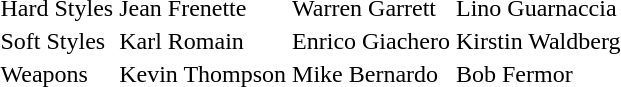<table>
<tr>
<td>Hard Styles</td>
<td>Jean Frenette </td>
<td>Warren Garrett </td>
<td>Lino Guarnaccia </td>
</tr>
<tr>
<td>Soft Styles</td>
<td>Karl Romain </td>
<td>Enrico Giachero </td>
<td>Kirstin Waldberg </td>
</tr>
<tr>
<td>Weapons</td>
<td>Kevin Thompson </td>
<td>Mike Bernardo </td>
<td>Bob Fermor </td>
</tr>
<tr>
</tr>
</table>
